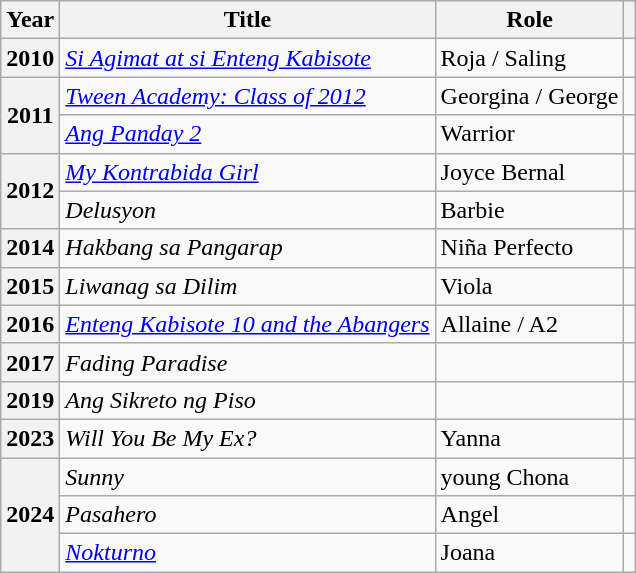<table class="wikitable sortable plainrowheaders">
<tr>
<th scope="col">Year</th>
<th scope="col">Title</th>
<th scope="col">Role</th>
<th scope="col" class="unsortable"></th>
</tr>
<tr>
<th scope="row">2010</th>
<td><em><a href='#'>Si Agimat at si Enteng Kabisote</a></em></td>
<td>Roja / Saling</td>
<td></td>
</tr>
<tr>
<th scope="row" rowspan="2">2011</th>
<td><em><a href='#'>Tween Academy: Class of 2012</a></em></td>
<td>Georgina / George</td>
<td></td>
</tr>
<tr>
<td><em><a href='#'>Ang Panday 2</a></em></td>
<td>Warrior</td>
<td></td>
</tr>
<tr>
<th scope="row" rowspan="2">2012</th>
<td><em><a href='#'>My Kontrabida Girl</a></em></td>
<td>Joyce Bernal</td>
<td></td>
</tr>
<tr>
<td><em>Delusyon</em></td>
<td>Barbie</td>
<td></td>
</tr>
<tr>
<th scope="row">2014</th>
<td><em>Hakbang sa Pangarap</em></td>
<td>Niña Perfecto</td>
<td></td>
</tr>
<tr>
<th scope="row">2015</th>
<td><em>Liwanag sa Dilim</em></td>
<td>Viola</td>
<td></td>
</tr>
<tr>
<th scope="row">2016</th>
<td><em><a href='#'>Enteng Kabisote 10 and the Abangers</a></em></td>
<td>Allaine / A2</td>
<td></td>
</tr>
<tr>
<th scope="row">2017</th>
<td><em>Fading Paradise</em></td>
<td></td>
<td></td>
</tr>
<tr>
<th scope="row">2019</th>
<td><em>Ang Sikreto ng Piso</em></td>
<td></td>
<td></td>
</tr>
<tr>
<th scope="row">2023</th>
<td><em>Will You Be My Ex?</em></td>
<td>Yanna</td>
<td></td>
</tr>
<tr>
<th scope="row" rowspan="3">2024</th>
<td><em>Sunny</em></td>
<td>young Chona</td>
<td></td>
</tr>
<tr>
<td><em>Pasahero</em></td>
<td>Angel</td>
<td></td>
</tr>
<tr>
<td><em><a href='#'>Nokturno</a></em></td>
<td>Joana</td>
<td></td>
</tr>
</table>
